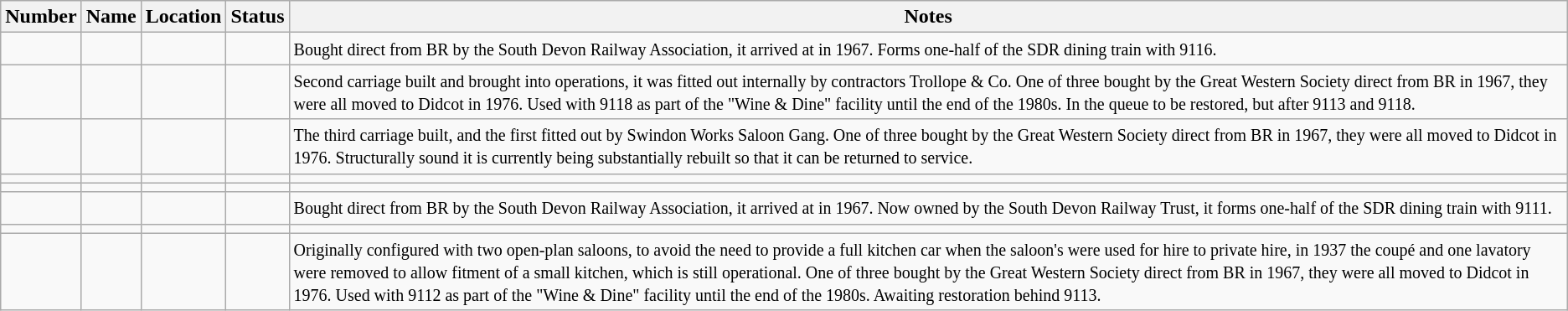<table class="wikitable">
<tr>
<th>Number</th>
<th>Name</th>
<th>Location</th>
<th>Status</th>
<th>Notes</th>
</tr>
<tr>
<td></td>
<td></td>
<td></td>
<td></td>
<td><small>Bought direct from BR by the South Devon Railway Association, it arrived at  in 1967. Forms one-half of the SDR dining train with 9116.</small></td>
</tr>
<tr>
<td></td>
<td></td>
<td></td>
<td></td>
<td><small>Second carriage built and brought into operations, it was fitted out internally by contractors Trollope & Co. One of three bought by the Great Western Society direct from BR in 1967, they were all moved to Didcot in 1976. Used with 9118 as part of the "Wine & Dine" facility until the end of the 1980s. In the queue to be restored, but after 9113 and 9118.</small></td>
</tr>
<tr>
<td></td>
<td></td>
<td></td>
<td></td>
<td><small>The third carriage built, and the first fitted out by Swindon Works Saloon Gang. One of three bought by the Great Western Society direct from BR in 1967, they were all moved to Didcot in 1976. Structurally sound it is currently being substantially rebuilt so that it can be returned to service.</small></td>
</tr>
<tr>
<td></td>
<td></td>
<td></td>
<td></td>
<td><small></small></td>
</tr>
<tr>
<td></td>
<td></td>
<td></td>
<td></td>
<td><small></small></td>
</tr>
<tr>
<td></td>
<td></td>
<td></td>
<td></td>
<td><small>Bought direct from BR by the South Devon Railway Association, it arrived at  in 1967. Now owned by the South Devon Railway Trust, it forms one-half of the SDR dining train with 9111.</small></td>
</tr>
<tr>
<td></td>
<td></td>
<td></td>
<td></td>
<td><small></small></td>
</tr>
<tr>
<td></td>
<td></td>
<td></td>
<td></td>
<td><small>Originally configured with two open-plan saloons, to avoid the need to provide a full kitchen car when the saloon's were used for hire to private hire, in 1937 the coupé and one lavatory were removed to allow fitment of a small kitchen, which is still operational. One of three bought by the Great Western Society direct from BR in 1967, they were all moved to Didcot in 1976. Used with 9112 as part of the "Wine & Dine" facility until the end of the 1980s. Awaiting restoration behind 9113.</small></td>
</tr>
</table>
